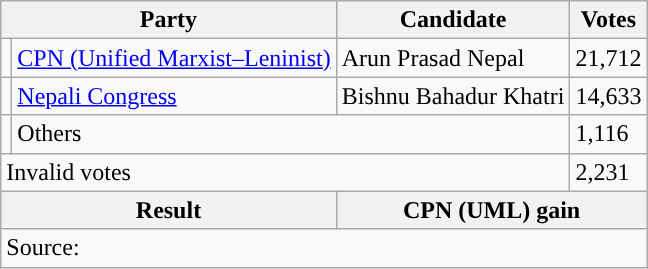<table class="wikitable">
<tr>
<th colspan="2">Party</th>
<th>Candidate</th>
<th>Votes</th>
</tr>
<tr>
<td style="background-color:"></td>
<td><a href='#'>CPN (Unified Marxist–Leninist)</a></td>
<td>Arun Prasad Nepal</td>
<td>21,712</td>
</tr>
<tr>
<td style="background-color:"></td>
<td><a href='#'>Nepali Congress</a></td>
<td>Bishnu Bahadur Khatri</td>
<td>14,633</td>
</tr>
<tr>
<td></td>
<td colspan="2">Others</td>
<td>1,116</td>
</tr>
<tr>
<td colspan="3">Invalid votes</td>
<td>2,231</td>
</tr>
<tr>
<th colspan="2">Result</th>
<th colspan="2">CPN (UML) gain</th>
</tr>
<tr>
<td colspan="4">Source: </td>
</tr>
</table>
